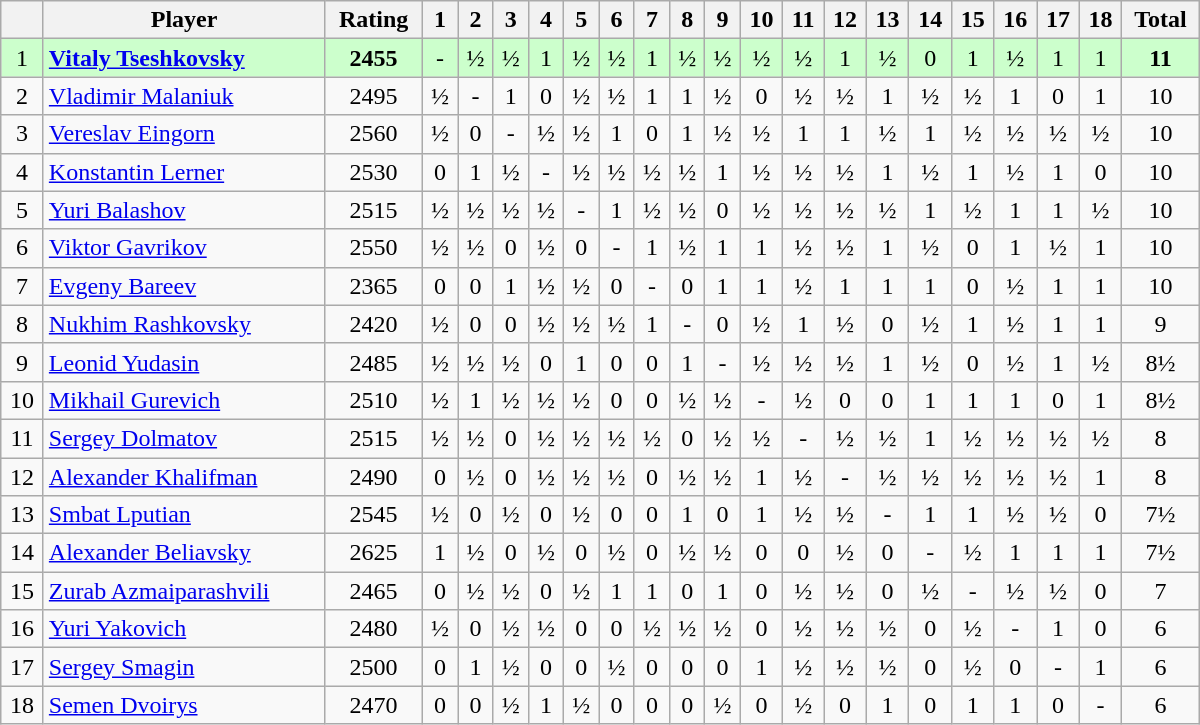<table class="wikitable" border="1" width="800px">
<tr>
<th></th>
<th>Player</th>
<th>Rating</th>
<th>1</th>
<th>2</th>
<th>3</th>
<th>4</th>
<th>5</th>
<th>6</th>
<th>7</th>
<th>8</th>
<th>9</th>
<th>10</th>
<th>11</th>
<th>12</th>
<th>13</th>
<th>14</th>
<th>15</th>
<th>16</th>
<th>17</th>
<th>18</th>
<th>Total</th>
</tr>
<tr align=center style="background:#ccffcc;">
<td>1</td>
<td align=left> <strong><a href='#'>Vitaly Tseshkovsky</a></strong></td>
<td><strong>2455</strong></td>
<td>-</td>
<td>½</td>
<td>½</td>
<td>1</td>
<td>½</td>
<td>½</td>
<td>1</td>
<td>½</td>
<td>½</td>
<td>½</td>
<td>½</td>
<td>1</td>
<td>½</td>
<td>0</td>
<td>1</td>
<td>½</td>
<td>1</td>
<td>1</td>
<td align=center><strong>11</strong></td>
</tr>
<tr align=center>
<td>2</td>
<td align=left> <a href='#'>Vladimir Malaniuk</a></td>
<td>2495</td>
<td>½</td>
<td>-</td>
<td>1</td>
<td>0</td>
<td>½</td>
<td>½</td>
<td>1</td>
<td>1</td>
<td>½</td>
<td>0</td>
<td>½</td>
<td>½</td>
<td>1</td>
<td>½</td>
<td>½</td>
<td>1</td>
<td>0</td>
<td>1</td>
<td align=center>10</td>
</tr>
<tr align=center>
<td>3</td>
<td align=left> <a href='#'>Vereslav Eingorn</a></td>
<td>2560</td>
<td>½</td>
<td>0</td>
<td>-</td>
<td>½</td>
<td>½</td>
<td>1</td>
<td>0</td>
<td>1</td>
<td>½</td>
<td>½</td>
<td>1</td>
<td>1</td>
<td>½</td>
<td>1</td>
<td>½</td>
<td>½</td>
<td>½</td>
<td>½</td>
<td align=center>10</td>
</tr>
<tr align=center>
<td>4</td>
<td align=left> <a href='#'>Konstantin Lerner</a></td>
<td>2530</td>
<td>0</td>
<td>1</td>
<td>½</td>
<td>-</td>
<td>½</td>
<td>½</td>
<td>½</td>
<td>½</td>
<td>1</td>
<td>½</td>
<td>½</td>
<td>½</td>
<td>1</td>
<td>½</td>
<td>1</td>
<td>½</td>
<td>1</td>
<td>0</td>
<td align=center>10</td>
</tr>
<tr align=center>
<td>5</td>
<td align=left> <a href='#'>Yuri Balashov</a></td>
<td>2515</td>
<td>½</td>
<td>½</td>
<td>½</td>
<td>½</td>
<td>-</td>
<td>1</td>
<td>½</td>
<td>½</td>
<td>0</td>
<td>½</td>
<td>½</td>
<td>½</td>
<td>½</td>
<td>1</td>
<td>½</td>
<td>1</td>
<td>1</td>
<td>½</td>
<td align=center>10</td>
</tr>
<tr align=center>
<td>6</td>
<td align=left> <a href='#'>Viktor Gavrikov</a></td>
<td>2550</td>
<td>½</td>
<td>½</td>
<td>0</td>
<td>½</td>
<td>0</td>
<td>-</td>
<td>1</td>
<td>½</td>
<td>1</td>
<td>1</td>
<td>½</td>
<td>½</td>
<td>1</td>
<td>½</td>
<td>0</td>
<td>1</td>
<td>½</td>
<td>1</td>
<td align=center>10</td>
</tr>
<tr align=center>
<td>7</td>
<td align=left> <a href='#'>Evgeny Bareev</a></td>
<td>2365</td>
<td>0</td>
<td>0</td>
<td>1</td>
<td>½</td>
<td>½</td>
<td>0</td>
<td>-</td>
<td>0</td>
<td>1</td>
<td>1</td>
<td>½</td>
<td>1</td>
<td>1</td>
<td>1</td>
<td>0</td>
<td>½</td>
<td>1</td>
<td>1</td>
<td align=center>10</td>
</tr>
<tr align=center>
<td>8</td>
<td align=left> <a href='#'>Nukhim Rashkovsky</a></td>
<td>2420</td>
<td>½</td>
<td>0</td>
<td>0</td>
<td>½</td>
<td>½</td>
<td>½</td>
<td>1</td>
<td>-</td>
<td>0</td>
<td>½</td>
<td>1</td>
<td>½</td>
<td>0</td>
<td>½</td>
<td>1</td>
<td>½</td>
<td>1</td>
<td>1</td>
<td align=center>9</td>
</tr>
<tr align=center>
<td>9</td>
<td align=left> <a href='#'>Leonid Yudasin</a></td>
<td>2485</td>
<td>½</td>
<td>½</td>
<td>½</td>
<td>0</td>
<td>1</td>
<td>0</td>
<td>0</td>
<td>1</td>
<td>-</td>
<td>½</td>
<td>½</td>
<td>½</td>
<td>1</td>
<td>½</td>
<td>0</td>
<td>½</td>
<td>1</td>
<td>½</td>
<td align=center>8½</td>
</tr>
<tr align=center>
<td>10</td>
<td align=left> <a href='#'>Mikhail Gurevich</a></td>
<td>2510</td>
<td>½</td>
<td>1</td>
<td>½</td>
<td>½</td>
<td>½</td>
<td>0</td>
<td>0</td>
<td>½</td>
<td>½</td>
<td>-</td>
<td>½</td>
<td>0</td>
<td>0</td>
<td>1</td>
<td>1</td>
<td>1</td>
<td>0</td>
<td>1</td>
<td align=center>8½</td>
</tr>
<tr align=center>
<td>11</td>
<td align=left> <a href='#'>Sergey Dolmatov</a></td>
<td>2515</td>
<td>½</td>
<td>½</td>
<td>0</td>
<td>½</td>
<td>½</td>
<td>½</td>
<td>½</td>
<td>0</td>
<td>½</td>
<td>½</td>
<td>-</td>
<td>½</td>
<td>½</td>
<td>1</td>
<td>½</td>
<td>½</td>
<td>½</td>
<td>½</td>
<td align=center>8</td>
</tr>
<tr align=center>
<td>12</td>
<td align=left> <a href='#'>Alexander Khalifman</a></td>
<td>2490</td>
<td>0</td>
<td>½</td>
<td>0</td>
<td>½</td>
<td>½</td>
<td>½</td>
<td>0</td>
<td>½</td>
<td>½</td>
<td>1</td>
<td>½</td>
<td>-</td>
<td>½</td>
<td>½</td>
<td>½</td>
<td>½</td>
<td>½</td>
<td>1</td>
<td align=center>8</td>
</tr>
<tr align=center>
<td>13</td>
<td align=left> <a href='#'>Smbat Lputian</a></td>
<td>2545</td>
<td>½</td>
<td>0</td>
<td>½</td>
<td>0</td>
<td>½</td>
<td>0</td>
<td>0</td>
<td>1</td>
<td>0</td>
<td>1</td>
<td>½</td>
<td>½</td>
<td>-</td>
<td>1</td>
<td>1</td>
<td>½</td>
<td>½</td>
<td>0</td>
<td align=center>7½</td>
</tr>
<tr align=center>
<td>14</td>
<td align=left> <a href='#'>Alexander Beliavsky</a></td>
<td>2625</td>
<td>1</td>
<td>½</td>
<td>0</td>
<td>½</td>
<td>0</td>
<td>½</td>
<td>0</td>
<td>½</td>
<td>½</td>
<td>0</td>
<td>0</td>
<td>½</td>
<td>0</td>
<td>-</td>
<td>½</td>
<td>1</td>
<td>1</td>
<td>1</td>
<td align=center>7½</td>
</tr>
<tr align=center>
<td>15</td>
<td align=left> <a href='#'>Zurab Azmaiparashvili</a></td>
<td>2465</td>
<td>0</td>
<td>½</td>
<td>½</td>
<td>0</td>
<td>½</td>
<td>1</td>
<td>1</td>
<td>0</td>
<td>1</td>
<td>0</td>
<td>½</td>
<td>½</td>
<td>0</td>
<td>½</td>
<td>-</td>
<td>½</td>
<td>½</td>
<td>0</td>
<td align=center>7</td>
</tr>
<tr align=center>
<td>16</td>
<td align=left> <a href='#'>Yuri Yakovich</a></td>
<td>2480</td>
<td>½</td>
<td>0</td>
<td>½</td>
<td>½</td>
<td>0</td>
<td>0</td>
<td>½</td>
<td>½</td>
<td>½</td>
<td>0</td>
<td>½</td>
<td>½</td>
<td>½</td>
<td>0</td>
<td>½</td>
<td>-</td>
<td>1</td>
<td>0</td>
<td align=center>6</td>
</tr>
<tr align=center>
<td>17</td>
<td align=left> <a href='#'>Sergey Smagin</a></td>
<td>2500</td>
<td>0</td>
<td>1</td>
<td>½</td>
<td>0</td>
<td>0</td>
<td>½</td>
<td>0</td>
<td>0</td>
<td>0</td>
<td>1</td>
<td>½</td>
<td>½</td>
<td>½</td>
<td>0</td>
<td>½</td>
<td>0</td>
<td>-</td>
<td>1</td>
<td align=center>6</td>
</tr>
<tr align=center>
<td>18</td>
<td align=left> <a href='#'>Semen Dvoirys</a></td>
<td>2470</td>
<td>0</td>
<td>0</td>
<td>½</td>
<td>1</td>
<td>½</td>
<td>0</td>
<td>0</td>
<td>0</td>
<td>½</td>
<td>0</td>
<td>½</td>
<td>0</td>
<td>1</td>
<td>0</td>
<td>1</td>
<td>1</td>
<td>0</td>
<td>-</td>
<td align=center>6</td>
</tr>
</table>
